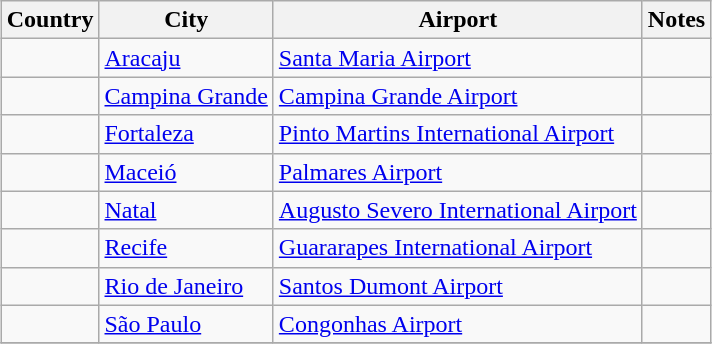<table class="wikitable sortable" style="margin: 1em auto;">
<tr>
<th>Country</th>
<th>City</th>
<th>Airport</th>
<th>Notes</th>
</tr>
<tr>
<td></td>
<td><a href='#'>Aracaju</a></td>
<td><a href='#'>Santa Maria Airport</a></td>
<td></td>
</tr>
<tr>
<td></td>
<td><a href='#'>Campina Grande</a></td>
<td><a href='#'>Campina Grande Airport</a></td>
<td></td>
</tr>
<tr>
<td></td>
<td><a href='#'>Fortaleza</a></td>
<td><a href='#'>Pinto Martins International Airport</a></td>
<td></td>
</tr>
<tr>
<td></td>
<td><a href='#'>Maceió</a></td>
<td><a href='#'>Palmares Airport</a></td>
<td></td>
</tr>
<tr>
<td></td>
<td><a href='#'>Natal</a></td>
<td><a href='#'>Augusto Severo International Airport</a></td>
<td></td>
</tr>
<tr>
<td></td>
<td><a href='#'>Recife</a></td>
<td><a href='#'>Guararapes International Airport</a></td>
<td></td>
</tr>
<tr>
<td></td>
<td><a href='#'>Rio de Janeiro</a></td>
<td><a href='#'>Santos Dumont Airport</a></td>
<td></td>
</tr>
<tr>
<td></td>
<td><a href='#'>São Paulo</a></td>
<td><a href='#'>Congonhas Airport</a></td>
<td></td>
</tr>
<tr>
</tr>
</table>
